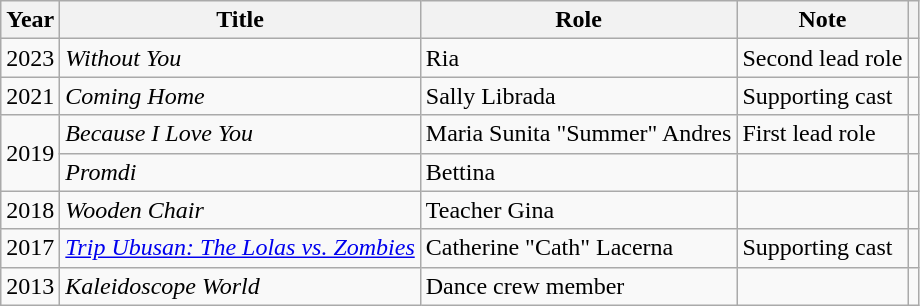<table class="wikitable">
<tr>
<th>Year</th>
<th>Title</th>
<th>Role</th>
<th>Note</th>
<th></th>
</tr>
<tr>
<td>2023</td>
<td><em>Without You</em></td>
<td>Ria</td>
<td>Second lead role</td>
<td></td>
</tr>
<tr>
<td>2021</td>
<td><em>Coming Home</em></td>
<td>Sally Librada</td>
<td>Supporting cast</td>
<td></td>
</tr>
<tr>
<td rowspan=2>2019</td>
<td><em>Because I Love You</em></td>
<td>Maria Sunita "Summer" Andres</td>
<td>First lead role</td>
<td></td>
</tr>
<tr>
<td><em>Promdi</em></td>
<td>Bettina</td>
<td></td>
<td></td>
</tr>
<tr>
<td>2018</td>
<td><em>Wooden Chair</em></td>
<td>Teacher Gina</td>
<td></td>
<td></td>
</tr>
<tr>
<td>2017</td>
<td><em><a href='#'>Trip Ubusan: The Lolas vs. Zombies</a></em></td>
<td>Catherine "Cath" Lacerna</td>
<td>Supporting cast</td>
<td></td>
</tr>
<tr>
<td>2013</td>
<td><em>Kaleidoscope World</em></td>
<td>Dance crew member</td>
<td></td>
<td></td>
</tr>
</table>
